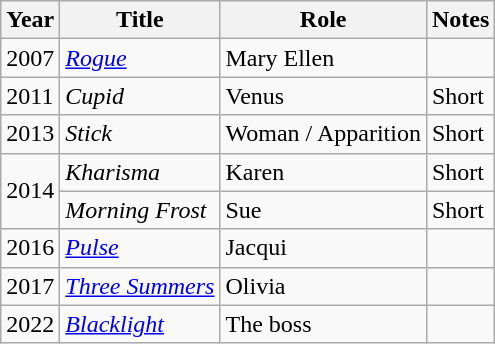<table class="wikitable sortable">
<tr>
<th>Year</th>
<th>Title</th>
<th>Role</th>
<th class="unsortable">Notes</th>
</tr>
<tr>
<td>2007</td>
<td><em><a href='#'>Rogue</a></em></td>
<td>Mary Ellen</td>
<td></td>
</tr>
<tr>
<td>2011</td>
<td><em>Cupid</em></td>
<td>Venus</td>
<td>Short</td>
</tr>
<tr>
<td>2013</td>
<td><em>Stick</em></td>
<td>Woman / Apparition</td>
<td>Short</td>
</tr>
<tr>
<td rowspan="2">2014</td>
<td><em>Kharisma</em></td>
<td>Karen</td>
<td>Short</td>
</tr>
<tr>
<td><em>Morning Frost</em></td>
<td>Sue</td>
<td>Short</td>
</tr>
<tr>
<td>2016</td>
<td><em><a href='#'>Pulse</a></em></td>
<td>Jacqui</td>
<td></td>
</tr>
<tr>
<td>2017</td>
<td><em><a href='#'>Three Summers</a></em></td>
<td>Olivia</td>
<td></td>
</tr>
<tr>
<td>2022</td>
<td><em><a href='#'>Blacklight</a></em></td>
<td>The boss</td>
<td></td>
</tr>
</table>
